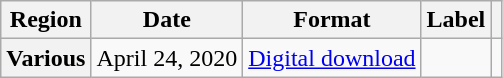<table class="wikitable plainrowheaders">
<tr>
<th scope="col">Region</th>
<th scope="col">Date</th>
<th scope="col">Format</th>
<th scope="col">Label</th>
<th scope="col" colspan="1"></th>
</tr>
<tr>
<th scope="row">Various</th>
<td>April 24, 2020</td>
<td><a href='#'>Digital download</a></td>
<td></td>
<td></td>
</tr>
</table>
